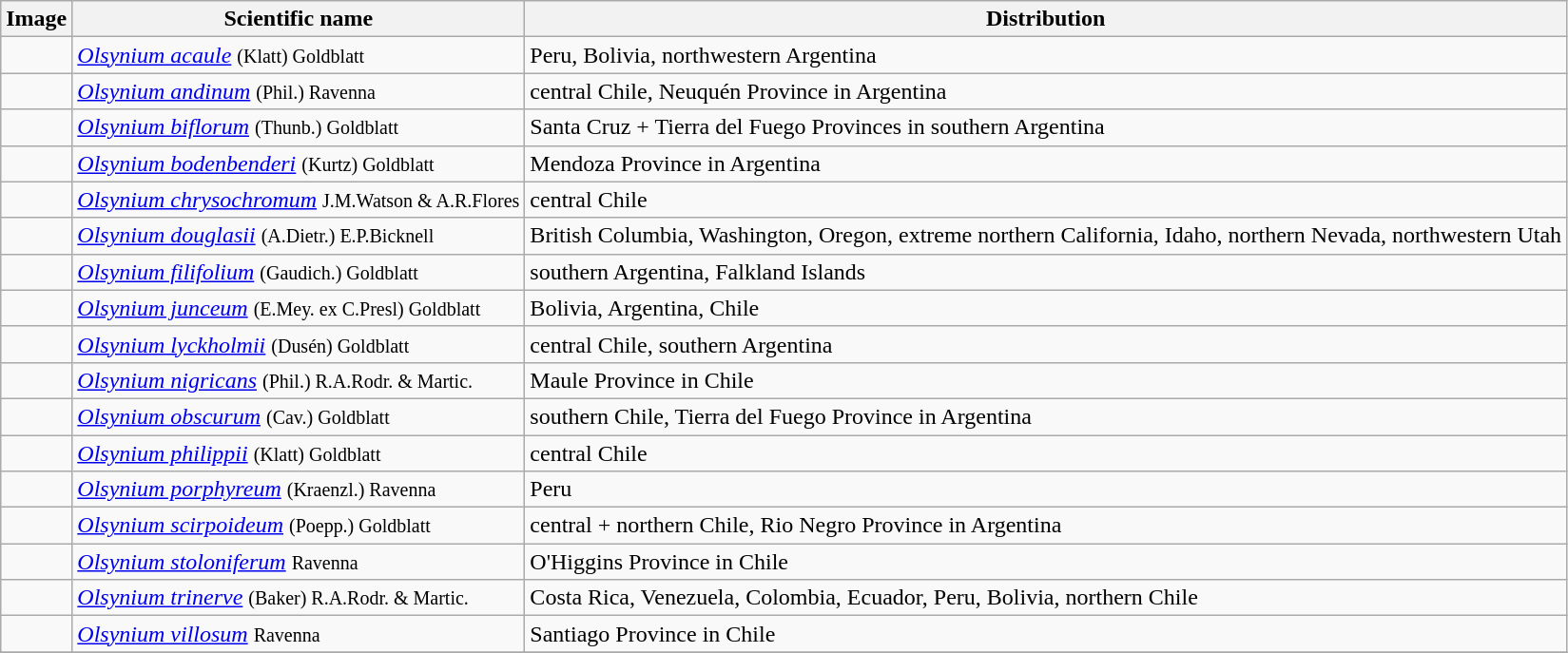<table class="wikitable">
<tr>
<th>Image</th>
<th>Scientific name</th>
<th>Distribution</th>
</tr>
<tr>
<td></td>
<td><em><a href='#'>Olsynium acaule</a></em> <small>(Klatt) Goldblatt</small></td>
<td>Peru, Bolivia, northwestern Argentina</td>
</tr>
<tr>
<td></td>
<td><em><a href='#'>Olsynium andinum</a></em> <small>(Phil.) Ravenna</small></td>
<td>central Chile, Neuquén Province in Argentina</td>
</tr>
<tr>
<td></td>
<td><em><a href='#'>Olsynium biflorum</a></em> <small>(Thunb.) Goldblatt</small></td>
<td>Santa Cruz + Tierra del Fuego Provinces in southern Argentina</td>
</tr>
<tr>
<td></td>
<td><em><a href='#'>Olsynium bodenbenderi</a></em> <small>(Kurtz) Goldblatt</small></td>
<td>Mendoza Province in Argentina</td>
</tr>
<tr>
<td></td>
<td><em><a href='#'>Olsynium chrysochromum</a></em> <small>J.M.Watson & A.R.Flores</small></td>
<td>central Chile</td>
</tr>
<tr>
<td></td>
<td><em><a href='#'>Olsynium douglasii</a></em> <small>(A.Dietr.) E.P.Bicknell</small></td>
<td>British Columbia, Washington, Oregon, extreme northern California, Idaho, northern Nevada, northwestern Utah</td>
</tr>
<tr>
<td></td>
<td><em><a href='#'>Olsynium filifolium</a></em> <small>(Gaudich.) Goldblatt</small></td>
<td>southern Argentina, Falkland Islands</td>
</tr>
<tr>
<td></td>
<td><em><a href='#'>Olsynium junceum</a></em> <small>(E.Mey. ex C.Presl) Goldblatt</small></td>
<td>Bolivia, Argentina, Chile</td>
</tr>
<tr>
<td></td>
<td><em><a href='#'>Olsynium lyckholmii</a></em> <small>(Dusén) Goldblatt</small></td>
<td>central Chile, southern Argentina</td>
</tr>
<tr>
<td></td>
<td><em><a href='#'>Olsynium nigricans</a></em> <small>(Phil.) R.A.Rodr. & Martic.</small></td>
<td>Maule Province in Chile</td>
</tr>
<tr>
<td></td>
<td><em><a href='#'>Olsynium obscurum</a></em> <small>(Cav.) Goldblatt</small></td>
<td>southern Chile, Tierra del Fuego Province in Argentina</td>
</tr>
<tr>
<td></td>
<td><em><a href='#'>Olsynium philippii</a></em> <small>(Klatt) Goldblatt</small></td>
<td>central Chile</td>
</tr>
<tr>
<td></td>
<td><em><a href='#'>Olsynium porphyreum</a></em> <small>(Kraenzl.) Ravenna</small></td>
<td>Peru</td>
</tr>
<tr>
<td></td>
<td><em><a href='#'>Olsynium scirpoideum</a></em> <small>(Poepp.) Goldblatt</small></td>
<td>central + northern Chile, Rio Negro Province in Argentina</td>
</tr>
<tr>
<td></td>
<td><em><a href='#'>Olsynium stoloniferum</a></em> <small>Ravenna</small></td>
<td>O'Higgins Province in Chile</td>
</tr>
<tr>
<td></td>
<td><em><a href='#'>Olsynium trinerve</a></em> <small>(Baker) R.A.Rodr. & Martic.</small></td>
<td>Costa Rica, Venezuela, Colombia, Ecuador, Peru, Bolivia, northern Chile</td>
</tr>
<tr>
<td></td>
<td><em><a href='#'>Olsynium villosum</a></em> <small>Ravenna</small></td>
<td>Santiago Province in Chile</td>
</tr>
<tr>
</tr>
</table>
